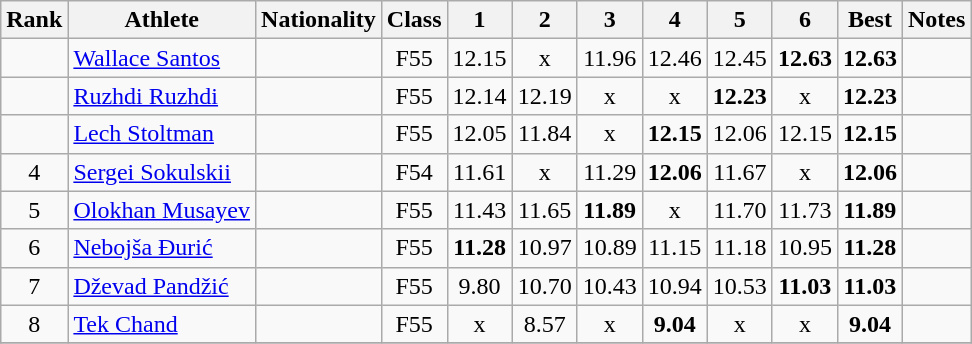<table class="wikitable sortable" style="text-align:center">
<tr>
<th>Rank</th>
<th>Athlete</th>
<th>Nationality</th>
<th>Class</th>
<th width="25">1</th>
<th width="25">2</th>
<th width="25">3</th>
<th width="25">4</th>
<th width="25">5</th>
<th width="25">6</th>
<th>Best</th>
<th>Notes</th>
</tr>
<tr>
<td></td>
<td style="text-align:left;"><a href='#'>Wallace Santos</a></td>
<td style="text-align:left;"></td>
<td>F55</td>
<td>12.15</td>
<td>x</td>
<td>11.96</td>
<td>12.46</td>
<td>12.45</td>
<td><strong>12.63</strong></td>
<td><strong>12.63</strong></td>
<td><strong></strong></td>
</tr>
<tr>
<td></td>
<td style="text-align:left;"><a href='#'>Ruzhdi Ruzhdi</a></td>
<td style="text-align:left;"></td>
<td>F55</td>
<td>12.14</td>
<td>12.19</td>
<td>x</td>
<td>x</td>
<td><strong>12.23</strong></td>
<td>x</td>
<td><strong>12.23</strong></td>
<td></td>
</tr>
<tr>
<td></td>
<td style="text-align:left;"><a href='#'>Lech Stoltman</a></td>
<td style="text-align:left;"></td>
<td>F55</td>
<td>12.05</td>
<td>11.84</td>
<td>x</td>
<td><strong>12.15</strong></td>
<td>12.06</td>
<td>12.15</td>
<td><strong>12.15</strong></td>
<td></td>
</tr>
<tr>
<td>4</td>
<td style="text-align:left;"><a href='#'>Sergei Sokulskii</a></td>
<td style="text-align:left;"></td>
<td>F54</td>
<td>11.61</td>
<td>x</td>
<td>11.29</td>
<td><strong>12.06</strong></td>
<td>11.67</td>
<td>x</td>
<td><strong>12.06</strong></td>
<td><strong></strong></td>
</tr>
<tr>
<td>5</td>
<td style="text-align:left;"><a href='#'>Olokhan Musayev</a></td>
<td style="text-align:left;"></td>
<td>F55</td>
<td>11.43</td>
<td>11.65</td>
<td><strong>11.89</strong></td>
<td>x</td>
<td>11.70</td>
<td>11.73</td>
<td><strong>11.89</strong></td>
<td></td>
</tr>
<tr>
<td>6</td>
<td style="text-align:left;"><a href='#'>Nebojša Đurić</a></td>
<td style="text-align:left;"></td>
<td>F55</td>
<td><strong>11.28</strong></td>
<td>10.97</td>
<td>10.89</td>
<td>11.15</td>
<td>11.18</td>
<td>10.95</td>
<td><strong>11.28</strong></td>
<td></td>
</tr>
<tr>
<td>7</td>
<td style="text-align:left;"><a href='#'>Dževad Pandžić</a></td>
<td style="text-align:left;"></td>
<td>F55</td>
<td>9.80</td>
<td>10.70</td>
<td>10.43</td>
<td>10.94</td>
<td>10.53</td>
<td><strong>11.03</strong></td>
<td><strong>11.03</strong></td>
<td></td>
</tr>
<tr>
<td>8</td>
<td style="text-align:left;"><a href='#'>Tek Chand</a></td>
<td style="text-align:left;"></td>
<td>F55</td>
<td>x</td>
<td>8.57</td>
<td>x</td>
<td><strong>9.04</strong></td>
<td>x</td>
<td>x</td>
<td><strong>9.04</strong></td>
<td></td>
</tr>
<tr>
</tr>
</table>
